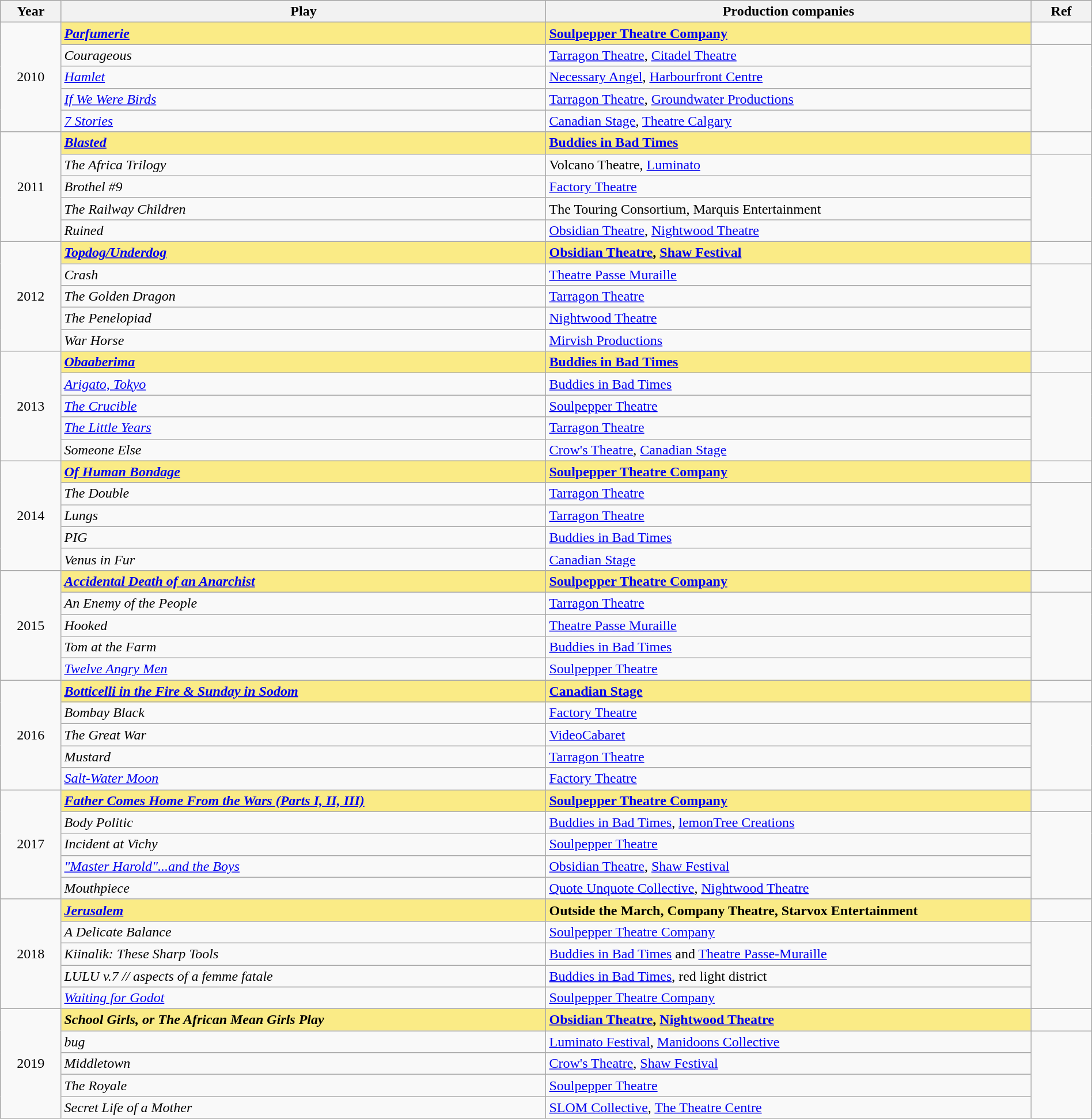<table class="wikitable" width="100%">
<tr style="background:#bebebe;">
<th style="width:5%;">Year</th>
<th style="width:40%;">Play</th>
<th style="width:40%;">Production companies</th>
<th style="width:5%;">Ref</th>
</tr>
<tr>
<td align="center" rowspan=5>2010</td>
<td style="background:#FAEB86"><strong><em><a href='#'>Parfumerie</a></em></strong></td>
<td style="background:#FAEB86"><strong><a href='#'>Soulpepper Theatre Company</a></strong></td>
<td></td>
</tr>
<tr>
<td><em>Courageous</em></td>
<td><a href='#'>Tarragon Theatre</a>, <a href='#'>Citadel Theatre</a></td>
<td rowspan=4></td>
</tr>
<tr>
<td><em><a href='#'>Hamlet</a></em></td>
<td><a href='#'>Necessary Angel</a>, <a href='#'>Harbourfront Centre</a></td>
</tr>
<tr>
<td><em><a href='#'>If We Were Birds</a></em></td>
<td><a href='#'>Tarragon Theatre</a>, <a href='#'>Groundwater Productions</a></td>
</tr>
<tr>
<td><em><a href='#'>7 Stories</a></em></td>
<td><a href='#'>Canadian Stage</a>, <a href='#'>Theatre Calgary</a></td>
</tr>
<tr>
<td align="center" rowspan=5>2011</td>
<td style="background:#FAEB86"><strong><em><a href='#'>Blasted</a></em></strong></td>
<td style="background:#FAEB86"><strong><a href='#'>Buddies in Bad Times</a></strong></td>
<td></td>
</tr>
<tr>
<td><em>The Africa Trilogy</em></td>
<td>Volcano Theatre, <a href='#'>Luminato</a></td>
<td rowspan=4></td>
</tr>
<tr>
<td><em>Brothel #9</em></td>
<td><a href='#'>Factory Theatre</a></td>
</tr>
<tr>
<td><em>The Railway Children</em></td>
<td>The Touring Consortium, Marquis Entertainment</td>
</tr>
<tr>
<td><em>Ruined</em></td>
<td><a href='#'>Obsidian Theatre</a>, <a href='#'>Nightwood Theatre</a></td>
</tr>
<tr>
<td align="center" rowspan=5>2012</td>
<td style="background:#FAEB86"><strong><em><a href='#'>Topdog/Underdog</a></em></strong></td>
<td style="background:#FAEB86"><strong><a href='#'>Obsidian Theatre</a>, <a href='#'>Shaw Festival</a></strong></td>
<td></td>
</tr>
<tr>
<td><em>Crash</em></td>
<td><a href='#'>Theatre Passe Muraille</a></td>
<td rowspan=4></td>
</tr>
<tr>
<td><em>The Golden Dragon</em></td>
<td><a href='#'>Tarragon Theatre</a></td>
</tr>
<tr>
<td><em>The Penelopiad</em></td>
<td><a href='#'>Nightwood Theatre</a></td>
</tr>
<tr>
<td><em>War Horse</em></td>
<td><a href='#'>Mirvish Productions</a></td>
</tr>
<tr>
<td align="center" rowspan=5>2013</td>
<td style="background:#FAEB86"><strong><em><a href='#'>Obaaberima</a></em></strong></td>
<td style="background:#FAEB86"><strong><a href='#'>Buddies in Bad Times</a></strong></td>
<td></td>
</tr>
<tr>
<td><em><a href='#'>Arigato, Tokyo</a></em></td>
<td><a href='#'>Buddies in Bad Times</a></td>
<td rowspan=4></td>
</tr>
<tr>
<td><em><a href='#'>The Crucible</a></em></td>
<td><a href='#'>Soulpepper Theatre</a></td>
</tr>
<tr>
<td><em><a href='#'>The Little Years</a></em></td>
<td><a href='#'>Tarragon Theatre</a></td>
</tr>
<tr>
<td><em>Someone Else</em></td>
<td><a href='#'>Crow's Theatre</a>, <a href='#'>Canadian Stage</a></td>
</tr>
<tr>
<td align="center" rowspan=5>2014</td>
<td style="background:#FAEB86"><strong><em><a href='#'>Of Human Bondage</a></em></strong></td>
<td style="background:#FAEB86"><strong><a href='#'>Soulpepper Theatre Company</a></strong></td>
<td></td>
</tr>
<tr>
<td><em>The Double</em></td>
<td><a href='#'>Tarragon Theatre</a></td>
<td rowspan=4></td>
</tr>
<tr>
<td><em>Lungs</em></td>
<td><a href='#'>Tarragon Theatre</a></td>
</tr>
<tr>
<td><em>PIG</em></td>
<td><a href='#'>Buddies in Bad Times</a></td>
</tr>
<tr>
<td><em>Venus in Fur</em></td>
<td><a href='#'>Canadian Stage</a></td>
</tr>
<tr>
<td align="center" rowspan=5>2015</td>
<td style="background:#FAEB86"><strong><em><a href='#'>Accidental Death of an Anarchist</a></em></strong></td>
<td style="background:#FAEB86"><strong><a href='#'>Soulpepper Theatre Company</a></strong></td>
<td></td>
</tr>
<tr>
<td><em>An Enemy of the People</em></td>
<td><a href='#'>Tarragon Theatre</a></td>
<td rowspan=4></td>
</tr>
<tr>
<td><em>Hooked</em></td>
<td><a href='#'>Theatre Passe Muraille</a></td>
</tr>
<tr>
<td><em>Tom at the Farm</em></td>
<td><a href='#'>Buddies in Bad Times</a></td>
</tr>
<tr>
<td><em><a href='#'>Twelve Angry Men</a></em></td>
<td><a href='#'>Soulpepper Theatre</a></td>
</tr>
<tr>
<td align="center" rowspan=5>2016</td>
<td style="background:#FAEB86"><strong><em><a href='#'>Botticelli in the Fire & Sunday in Sodom</a></em></strong></td>
<td style="background:#FAEB86"><strong><a href='#'>Canadian Stage</a></strong></td>
<td></td>
</tr>
<tr>
<td><em>Bombay Black</em></td>
<td><a href='#'>Factory Theatre</a></td>
<td rowspan=4></td>
</tr>
<tr>
<td><em>The Great War</em></td>
<td><a href='#'>VideoCabaret</a></td>
</tr>
<tr>
<td><em>Mustard</em></td>
<td><a href='#'>Tarragon Theatre</a></td>
</tr>
<tr>
<td><em><a href='#'>Salt-Water Moon</a></em></td>
<td><a href='#'>Factory Theatre</a></td>
</tr>
<tr>
<td align="center" rowspan=5>2017</td>
<td style="background:#FAEB86"><strong><em><a href='#'>Father Comes Home From the Wars (Parts I, II, III)</a></em></strong></td>
<td style="background:#FAEB86"><strong><a href='#'>Soulpepper Theatre Company</a></strong></td>
<td></td>
</tr>
<tr>
<td><em>Body Politic</em></td>
<td><a href='#'>Buddies in Bad Times</a>, <a href='#'>lemonTree Creations</a></td>
<td rowspan=4></td>
</tr>
<tr>
<td><em>Incident at Vichy</em></td>
<td><a href='#'>Soulpepper Theatre</a></td>
</tr>
<tr>
<td><em><a href='#'>"Master Harold"...and the Boys</a></em></td>
<td><a href='#'>Obsidian Theatre</a>, <a href='#'>Shaw Festival</a></td>
</tr>
<tr>
<td><em>Mouthpiece</em></td>
<td><a href='#'>Quote Unquote Collective</a>, <a href='#'>Nightwood Theatre</a></td>
</tr>
<tr>
<td align="center" rowspan=5>2018</td>
<td style="background:#FAEB86"><strong><em><a href='#'>Jerusalem</a></em></strong></td>
<td style="background:#FAEB86"><strong>Outside the March, Company Theatre, Starvox Entertainment</strong></td>
<td></td>
</tr>
<tr>
<td><em>A Delicate Balance</em></td>
<td><a href='#'>Soulpepper Theatre Company</a></td>
<td rowspan=4></td>
</tr>
<tr>
<td><em>Kiinalik: These Sharp Tools</em></td>
<td><a href='#'>Buddies in Bad Times</a> and <a href='#'>Theatre Passe-Muraille</a></td>
</tr>
<tr>
<td><em>LULU v.7 // aspects of a femme fatale</em></td>
<td><a href='#'>Buddies in Bad Times</a>, red light district</td>
</tr>
<tr>
<td><em><a href='#'>Waiting for Godot</a></em></td>
<td><a href='#'>Soulpepper Theatre Company</a></td>
</tr>
<tr>
<td align="center" rowspan=5>2019</td>
<td style="background:#FAEB86"><strong><em>School Girls, or The African Mean Girls Play</em></strong></td>
<td style="background:#FAEB86"><strong><a href='#'>Obsidian Theatre</a>, <a href='#'>Nightwood Theatre</a></strong></td>
<td></td>
</tr>
<tr>
<td><em>bug</em></td>
<td><a href='#'>Luminato Festival</a>, <a href='#'>Manidoons Collective</a></td>
<td rowspan=4></td>
</tr>
<tr>
<td><em>Middletown</em></td>
<td><a href='#'>Crow's Theatre</a>, <a href='#'>Shaw Festival</a></td>
</tr>
<tr>
<td><em>The Royale</em></td>
<td><a href='#'>Soulpepper Theatre</a></td>
</tr>
<tr>
<td><em>Secret Life of a Mother</em></td>
<td><a href='#'>SLOM Collective</a>, <a href='#'>The Theatre Centre</a></td>
</tr>
</table>
